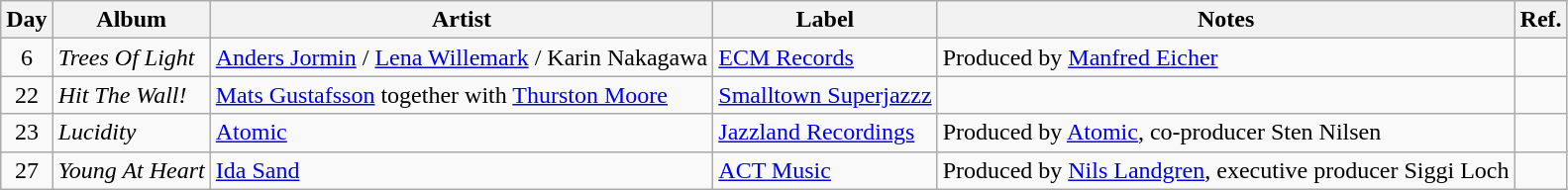<table class="wikitable">
<tr>
<th>Day</th>
<th>Album</th>
<th>Artist</th>
<th>Label</th>
<th>Notes</th>
<th>Ref.</th>
</tr>
<tr>
<td rowspan="1" style="text-align:center;">6</td>
<td><em>Trees Of Light</em></td>
<td><a href='#'>Anders Jormin</a> / <a href='#'>Lena Willemark</a> / Karin Nakagawa</td>
<td><a href='#'>ECM Records</a></td>
<td>Produced by <a href='#'>Manfred Eicher</a></td>
<td style="text-align:center;"></td>
</tr>
<tr>
<td rowspan="1" style="text-align:center;">22</td>
<td><em>Hit The Wall!</em></td>
<td><a href='#'>Mats Gustafsson</a> together with <a href='#'>Thurston Moore</a></td>
<td><a href='#'>Smalltown Superjazzz</a></td>
<td></td>
<td style="text-align:center;"></td>
</tr>
<tr>
<td rowspan="1" style="text-align:center;">23</td>
<td><em>Lucidity</em></td>
<td><a href='#'>Atomic</a></td>
<td><a href='#'>Jazzland Recordings</a></td>
<td>Produced by <a href='#'>Atomic</a>, co-producer Sten Nilsen</td>
<td style="text-align:center;"></td>
</tr>
<tr>
<td rowspan="1" style="text-align:center;">27</td>
<td><em>Young At Heart</em></td>
<td><a href='#'>Ida Sand</a></td>
<td><a href='#'>ACT Music</a></td>
<td>Produced by <a href='#'>Nils Landgren</a>, executive producer Siggi Loch</td>
<td style="text-align:center;"></td>
</tr>
</table>
